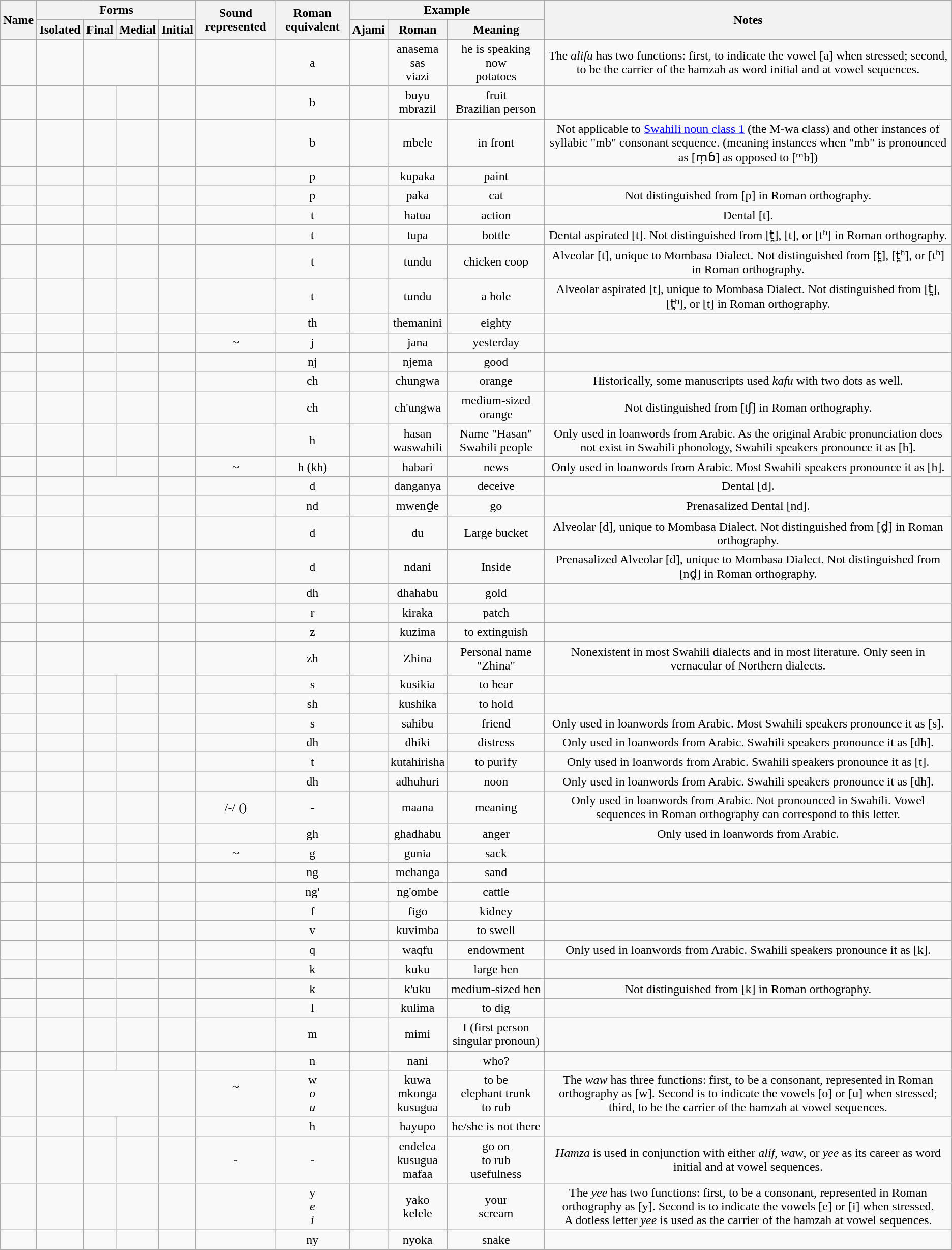<table class="wikitable" style="text-align: center;">
<tr>
<th rowspan="2">Name</th>
<th colspan="4">Forms</th>
<th rowspan="2">Sound represented</th>
<th rowspan="2">Roman equivalent</th>
<th colspan="3">Example</th>
<th rowspan="2">Notes</th>
</tr>
<tr>
<th>Isolated</th>
<th>Final</th>
<th>Medial</th>
<th>Initial</th>
<th>Ajami</th>
<th>Roman</th>
<th>Meaning</th>
</tr>
<tr>
<td><br></td>
<td><span></span></td>
<td colspan=2><span></span></td>
<td><span></span></td>
<td></td>
<td>a</td>
<td><span></span><br><span></span><br><span></span></td>
<td>anasema<br>sas<br>viazi</td>
<td>he is speaking<br>now<br>potatoes</td>
<td>The <em>alifu</em> has two functions: first, to indicate the vowel [a] when stressed; second, to be the carrier of the hamzah as word initial and at vowel sequences.</td>
</tr>
<tr>
<td><br></td>
<td><span></span></td>
<td><span></span></td>
<td><span></span></td>
<td><span></span></td>
<td></td>
<td>b</td>
<td><span></span><br><span></span></td>
<td>buyu<br>mbrazil</td>
<td>fruit<br>Brazilian person</td>
<td></td>
</tr>
<tr>
<td><br></td>
<td><span></span></td>
<td><span></span></td>
<td><span></span></td>
<td><span></span></td>
<td></td>
<td>b</td>
<td><span></span></td>
<td>mbele</td>
<td>in front</td>
<td>Not applicable to <a href='#'>Swahili noun class 1</a> (the M-wa class) and other instances of syllabic "mb" consonant sequence. (meaning instances when "mb" is pronounced as [m̩ɓ] as opposed to [ᵐb])</td>
</tr>
<tr>
<td><br></td>
<td><span></span></td>
<td><span></span></td>
<td><span></span></td>
<td><span></span></td>
<td></td>
<td>p</td>
<td><span></span></td>
<td>kupaka</td>
<td>paint</td>
<td></td>
</tr>
<tr>
<td><br></td>
<td><span></span></td>
<td><span></span></td>
<td><span></span></td>
<td><span></span></td>
<td></td>
<td>p</td>
<td><span></span></td>
<td>paka</td>
<td>cat</td>
<td>Not distinguished from [p] in Roman orthography.</td>
</tr>
<tr>
<td><br></td>
<td><span></span></td>
<td><span></span></td>
<td><span></span></td>
<td><span></span></td>
<td></td>
<td>t</td>
<td><span></span></td>
<td>hatua</td>
<td>action</td>
<td>Dental [t].</td>
</tr>
<tr>
<td><br></td>
<td><span></span></td>
<td><span></span></td>
<td><span></span></td>
<td><span></span></td>
<td></td>
<td>t</td>
<td><span></span></td>
<td>tupa</td>
<td>bottle</td>
<td>Dental aspirated [t]. Not distinguished from [t̪], [t], or [tʰ] in Roman orthography.</td>
</tr>
<tr>
<td><br></td>
<td><span></span></td>
<td><span></span></td>
<td><span></span></td>
<td><span></span></td>
<td></td>
<td>t</td>
<td><span></span></td>
<td>tundu</td>
<td>chicken coop</td>
<td>Alveolar [t], unique to Mombasa Dialect. Not distinguished from [t̪], [t̪ʰ], or [tʰ] in Roman orthography.</td>
</tr>
<tr>
<td><br></td>
<td><span></span></td>
<td><span></span></td>
<td><span></span></td>
<td><span></span></td>
<td></td>
<td>t</td>
<td><span></span></td>
<td>tundu</td>
<td>a hole</td>
<td>Alveolar aspirated [t], unique to Mombasa Dialect. Not distinguished from [t̪], [t̪ʰ], or [t] in Roman orthography.</td>
</tr>
<tr>
<td><br></td>
<td><span></span></td>
<td><span></span></td>
<td><span></span></td>
<td><span></span></td>
<td></td>
<td>th</td>
<td><span></span></td>
<td>themanini</td>
<td>eighty</td>
<td></td>
</tr>
<tr>
<td><br></td>
<td><span></span></td>
<td><span></span></td>
<td><span></span></td>
<td><span></span></td>
<td>~</td>
<td>j</td>
<td><span></span></td>
<td>jana</td>
<td>yesterday</td>
<td></td>
</tr>
<tr>
<td><br></td>
<td><span></span></td>
<td><span></span></td>
<td><span></span></td>
<td><span></span></td>
<td></td>
<td>nj</td>
<td><span></span></td>
<td>njema</td>
<td>good</td>
<td></td>
</tr>
<tr>
<td><br></td>
<td><span></span></td>
<td><span></span></td>
<td><span></span></td>
<td><span></span></td>
<td></td>
<td>ch</td>
<td><span></span></td>
<td>chungwa</td>
<td>orange</td>
<td>Historically, some manuscripts used <em>kafu</em> with two dots  as well.</td>
</tr>
<tr>
<td><br></td>
<td><span></span></td>
<td><span></span></td>
<td><span></span></td>
<td><span></span></td>
<td></td>
<td>ch</td>
<td><span></span></td>
<td>ch'ungwa</td>
<td>medium-sized orange</td>
<td>Not distinguished from [tʃ] in Roman orthography.</td>
</tr>
<tr>
<td><br></td>
<td><span></span></td>
<td><span></span></td>
<td><span></span></td>
<td><span></span></td>
<td></td>
<td>h</td>
<td><span></span><br><span></span></td>
<td>hasan<br>waswahili</td>
<td>Name "Hasan"<br>Swahili people</td>
<td>Only used in loanwords from Arabic. As the original Arabic pronunciation does not exist in Swahili phonology, Swahili speakers pronounce it as [h].</td>
</tr>
<tr>
<td><br></td>
<td><span></span></td>
<td><span></span></td>
<td><span></span></td>
<td><span></span></td>
<td>~</td>
<td>h (kh)</td>
<td><span></span></td>
<td>habari</td>
<td>news</td>
<td>Only used in loanwords from Arabic. Most Swahili speakers pronounce it as [h].</td>
</tr>
<tr>
<td><br></td>
<td><span></span></td>
<td colspan=2><span></span></td>
<td><span></span></td>
<td></td>
<td>d</td>
<td><span></span></td>
<td>danganya</td>
<td>deceive</td>
<td>Dental [d].</td>
</tr>
<tr>
<td><br></td>
<td><span></span></td>
<td colspan=2><span></span></td>
<td><span></span></td>
<td></td>
<td>nd</td>
<td><span></span></td>
<td>mwenḏe</td>
<td>go</td>
<td>Prenasalized Dental [nd].</td>
</tr>
<tr>
<td><br></td>
<td><span></span></td>
<td colspan=2><span></span></td>
<td><span></span></td>
<td></td>
<td>d</td>
<td><span></span></td>
<td>du</td>
<td>Large bucket</td>
<td>Alveolar [d], unique to Mombasa Dialect. Not distinguished from [d̪] in Roman orthography.</td>
</tr>
<tr>
<td><br></td>
<td><span></span></td>
<td colspan=2><span></span></td>
<td><span></span></td>
<td></td>
<td>d</td>
<td><span></span></td>
<td>ndani</td>
<td>Inside</td>
<td>Prenasalized Alveolar [d], unique to Mombasa Dialect. Not distinguished from [nd̪] in Roman orthography.</td>
</tr>
<tr>
<td><br></td>
<td><span></span></td>
<td colspan=2><span></span></td>
<td><span></span></td>
<td></td>
<td>dh</td>
<td><span></span></td>
<td>dhahabu</td>
<td>gold</td>
<td></td>
</tr>
<tr>
<td><br></td>
<td><span></span></td>
<td colspan=2><span></span></td>
<td><span></span></td>
<td></td>
<td>r</td>
<td><span></span></td>
<td>kiraka</td>
<td>patch</td>
<td></td>
</tr>
<tr>
<td><br></td>
<td><span></span></td>
<td colspan=2><span></span></td>
<td><span></span></td>
<td></td>
<td>z</td>
<td><span></span></td>
<td>kuzima</td>
<td>to extinguish</td>
<td></td>
</tr>
<tr>
<td><br></td>
<td><span></span></td>
<td colspan=2><span></span></td>
<td><span></span></td>
<td></td>
<td>zh</td>
<td><span></span></td>
<td>Zhina</td>
<td>Personal name "Zhina"</td>
<td>Nonexistent in most Swahili dialects and in most literature. Only seen in vernacular of Northern dialects.</td>
</tr>
<tr>
<td><br></td>
<td><span></span></td>
<td><span></span></td>
<td><span></span></td>
<td><span></span></td>
<td></td>
<td>s</td>
<td><span></span></td>
<td>kusikia</td>
<td>to hear</td>
<td></td>
</tr>
<tr>
<td><br></td>
<td><span></span></td>
<td><span></span></td>
<td><span></span></td>
<td><span></span></td>
<td></td>
<td>sh</td>
<td><span></span></td>
<td>kushika</td>
<td>to hold</td>
<td></td>
</tr>
<tr>
<td><br></td>
<td><span></span></td>
<td><span></span></td>
<td><span></span></td>
<td><span></span></td>
<td></td>
<td>s</td>
<td><span></span></td>
<td>sahibu</td>
<td>friend</td>
<td>Only used in loanwords from Arabic. Most Swahili speakers pronounce it as [s].</td>
</tr>
<tr>
<td><br></td>
<td><span></span></td>
<td><span></span></td>
<td><span></span></td>
<td><span></span></td>
<td></td>
<td>dh</td>
<td><span></span></td>
<td>dhiki</td>
<td>distress</td>
<td>Only used in loanwords from Arabic. Swahili speakers pronounce it as [dh].</td>
</tr>
<tr>
<td><br></td>
<td><span></span></td>
<td><span></span></td>
<td><span></span></td>
<td><span></span></td>
<td></td>
<td>t</td>
<td><span></span></td>
<td>kutahirisha</td>
<td>to purify</td>
<td>Only used in loanwords from Arabic. Swahili speakers pronounce it as [t].</td>
</tr>
<tr>
<td><br></td>
<td><span></span></td>
<td><span></span></td>
<td><span></span></td>
<td><span></span></td>
<td></td>
<td>dh</td>
<td><span></span></td>
<td>adhuhuri</td>
<td>noon</td>
<td>Only used in loanwords from Arabic. Swahili speakers pronounce it as [dh].</td>
</tr>
<tr>
<td><br></td>
<td><span></span></td>
<td><span></span></td>
<td><span></span></td>
<td><span></span></td>
<td>/-/ ()</td>
<td>-</td>
<td><span></span></td>
<td>maana</td>
<td>meaning</td>
<td>Only used in loanwords from Arabic. Not pronounced in Swahili. Vowel sequences in Roman orthography can correspond to this letter.</td>
</tr>
<tr>
<td><br></td>
<td><span></span></td>
<td><span></span></td>
<td><span></span></td>
<td><span></span></td>
<td></td>
<td>gh</td>
<td><span></span></td>
<td>ghadhabu</td>
<td>anger</td>
<td>Only used in loanwords from Arabic.</td>
</tr>
<tr>
<td><br></td>
<td><span></span></td>
<td><span></span></td>
<td><span></span></td>
<td><span></span></td>
<td>~</td>
<td>g</td>
<td><span></span></td>
<td>gunia</td>
<td>sack</td>
<td></td>
</tr>
<tr>
<td><br></td>
<td><span></span></td>
<td><span></span></td>
<td><span></span></td>
<td><span></span></td>
<td></td>
<td>ng</td>
<td><span></span></td>
<td>mchanga</td>
<td>sand</td>
<td></td>
</tr>
<tr>
<td><br></td>
<td><span></span></td>
<td><span></span></td>
<td><span></span></td>
<td><span></span></td>
<td></td>
<td>ng'</td>
<td><span></span></td>
<td>ng'ombe</td>
<td>cattle</td>
<td></td>
</tr>
<tr>
<td><br></td>
<td><span></span></td>
<td><span></span></td>
<td><span></span></td>
<td><span></span></td>
<td></td>
<td>f</td>
<td><span></span></td>
<td>figo</td>
<td>kidney</td>
<td></td>
</tr>
<tr>
<td><br></td>
<td><span></span></td>
<td><span></span></td>
<td><span></span></td>
<td><span></span></td>
<td></td>
<td>v</td>
<td><span></span></td>
<td>kuvimba</td>
<td>to swell</td>
<td></td>
</tr>
<tr>
<td><br></td>
<td><span></span></td>
<td><span></span></td>
<td><span></span></td>
<td><span></span></td>
<td></td>
<td>q</td>
<td><span></span></td>
<td>waqfu</td>
<td>endowment</td>
<td>Only used in loanwords from Arabic. Swahili speakers pronounce it as [k].</td>
</tr>
<tr>
<td><br></td>
<td><span></span></td>
<td><span></span></td>
<td><span></span></td>
<td><span></span></td>
<td></td>
<td>k</td>
<td><span></span></td>
<td>kuku</td>
<td>large hen</td>
<td></td>
</tr>
<tr>
<td><br></td>
<td><span></span></td>
<td><span></span></td>
<td><span></span></td>
<td><span></span></td>
<td></td>
<td>k</td>
<td><span></span></td>
<td>k'uku</td>
<td>medium-sized hen</td>
<td>Not distinguished from [k] in Roman orthography.</td>
</tr>
<tr>
<td><br></td>
<td><span></span></td>
<td><span></span></td>
<td><span></span></td>
<td><span></span></td>
<td></td>
<td>l</td>
<td><span></span></td>
<td>kulima</td>
<td>to dig</td>
<td></td>
</tr>
<tr>
<td><br></td>
<td><span></span></td>
<td><span></span></td>
<td><span></span></td>
<td><span></span></td>
<td></td>
<td>m</td>
<td><span></span></td>
<td>mimi</td>
<td>I (first person singular pronoun)</td>
<td></td>
</tr>
<tr>
<td><br></td>
<td><span></span></td>
<td><span></span></td>
<td><span></span></td>
<td><span></span></td>
<td></td>
<td>n</td>
<td><span></span></td>
<td>nani</td>
<td>who?</td>
<td></td>
</tr>
<tr>
<td><br></td>
<td><span></span></td>
<td colspan=2><span></span></td>
<td><span></span></td>
<td>~<br><br></td>
<td>w<br><em>o</em><br><em>u</em></td>
<td><span></span><br><span></span><br><span></span></td>
<td>kuwa<br>mkonga<br>kusugua</td>
<td>to be<br>elephant trunk<br>to rub</td>
<td>The <em>waw</em> has three functions: first, to be a consonant, represented in Roman orthography as [w]. Second is to indicate the vowels [o] or [u] when stressed; third, to be the carrier of the hamzah at vowel sequences.</td>
</tr>
<tr>
<td><br></td>
<td><span></span></td>
<td><span></span></td>
<td><span></span></td>
<td><span></span></td>
<td></td>
<td>h</td>
<td><span></span></td>
<td>hayupo</td>
<td>he/she  is not there</td>
<td></td>
</tr>
<tr>
<td><br></td>
<td><span></span></td>
<td><span></span><br><span></span><br><span></span></td>
<td><span></span><br><span></span><br><span></span></td>
<td><span></span><br><span></span></td>
<td>-</td>
<td>-</td>
<td><span></span><br><span></span><br><span></span></td>
<td>endelea<br>kusugua<br>mafaa</td>
<td>go on<br>to rub<br>usefulness</td>
<td><em>Hamza</em> is used in conjunction with either <em>alif</em>, <em>waw</em>, or <em>yee</em> as its career as word initial and at vowel sequences.</td>
</tr>
<tr>
<td><br></td>
<td><span></span></td>
<td><span></span></td>
<td><span></span></td>
<td><span></span></td>
<td><br><br></td>
<td>y<br><em>e</em><br><em>i</em></td>
<td><span></span><br><span></span></td>
<td>yako<br>kelele</td>
<td>your<br>scream</td>
<td>The <em>yee</em> has two functions: first, to be a consonant, represented in Roman orthography as [y]. Second is to indicate the vowels [e] or [i] when stressed.<br>A dotless letter <em>yee</em> is used as the carrier of the hamzah at vowel sequences.</td>
</tr>
<tr>
<td><br></td>
<td><span></span></td>
<td><span></span></td>
<td><span></span></td>
<td><span></span></td>
<td></td>
<td>ny</td>
<td><span></span></td>
<td>nyoka</td>
<td>snake</td>
<td></td>
</tr>
</table>
